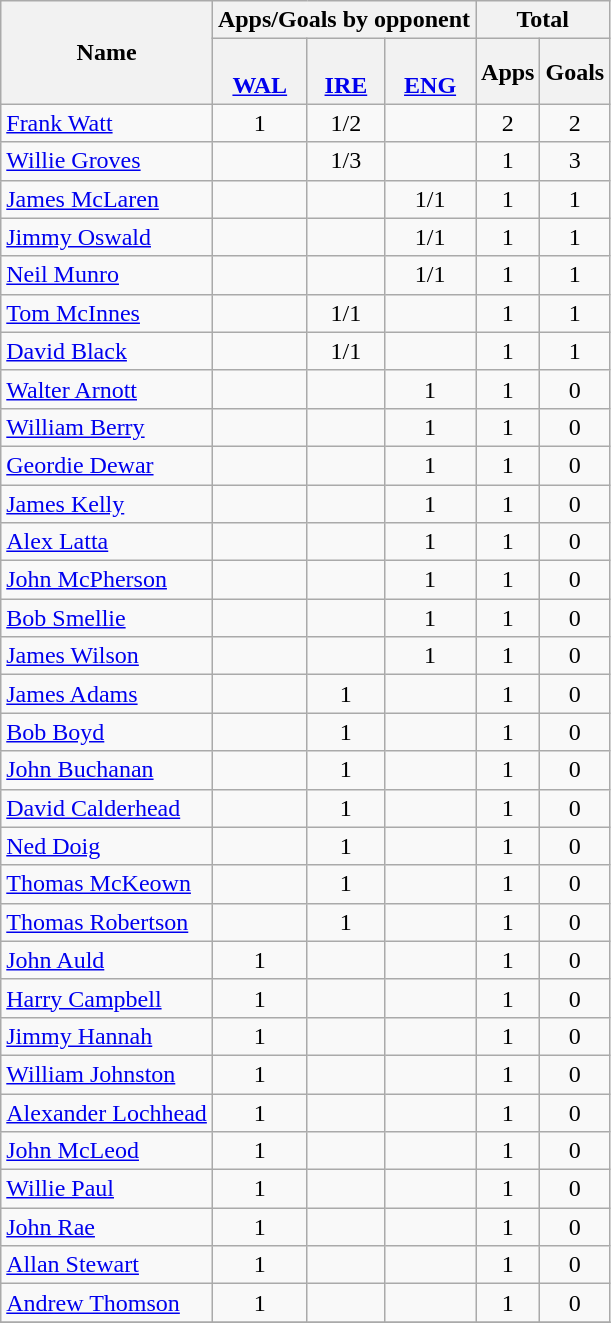<table class="wikitable sortable" style="text-align: center;">
<tr>
<th rowspan=2>Name</th>
<th colspan=3>Apps/Goals by opponent</th>
<th colspan=2>Total</th>
</tr>
<tr>
<th><br><a href='#'>WAL</a></th>
<th><br><a href='#'>IRE</a></th>
<th><br><a href='#'>ENG</a></th>
<th>Apps</th>
<th>Goals</th>
</tr>
<tr>
<td align=left><a href='#'>Frank Watt</a></td>
<td>1</td>
<td>1/2</td>
<td></td>
<td>2</td>
<td>2</td>
</tr>
<tr>
<td align=left><a href='#'>Willie Groves</a></td>
<td></td>
<td>1/3</td>
<td></td>
<td>1</td>
<td>3</td>
</tr>
<tr>
<td align=left><a href='#'>James McLaren</a></td>
<td></td>
<td></td>
<td>1/1</td>
<td>1</td>
<td>1</td>
</tr>
<tr>
<td align=left><a href='#'>Jimmy Oswald</a></td>
<td></td>
<td></td>
<td>1/1</td>
<td>1</td>
<td>1</td>
</tr>
<tr>
<td align=left><a href='#'>Neil Munro</a></td>
<td></td>
<td></td>
<td>1/1</td>
<td>1</td>
<td>1</td>
</tr>
<tr>
<td align=left><a href='#'>Tom McInnes</a></td>
<td></td>
<td>1/1</td>
<td></td>
<td>1</td>
<td>1</td>
</tr>
<tr>
<td align=left><a href='#'>David Black</a></td>
<td></td>
<td>1/1</td>
<td></td>
<td>1</td>
<td>1</td>
</tr>
<tr>
<td align=left><a href='#'>Walter Arnott</a></td>
<td></td>
<td></td>
<td>1</td>
<td>1</td>
<td>0</td>
</tr>
<tr>
<td align=left><a href='#'>William Berry</a></td>
<td></td>
<td></td>
<td>1</td>
<td>1</td>
<td>0</td>
</tr>
<tr>
<td align=left><a href='#'>Geordie Dewar</a></td>
<td></td>
<td></td>
<td>1</td>
<td>1</td>
<td>0</td>
</tr>
<tr>
<td align=left><a href='#'>James Kelly</a></td>
<td></td>
<td></td>
<td>1</td>
<td>1</td>
<td>0</td>
</tr>
<tr>
<td align=left><a href='#'>Alex Latta</a></td>
<td></td>
<td></td>
<td>1</td>
<td>1</td>
<td>0</td>
</tr>
<tr>
<td align=left><a href='#'>John McPherson</a></td>
<td></td>
<td></td>
<td>1</td>
<td>1</td>
<td>0</td>
</tr>
<tr>
<td align=left><a href='#'>Bob Smellie</a></td>
<td></td>
<td></td>
<td>1</td>
<td>1</td>
<td>0</td>
</tr>
<tr>
<td align=left><a href='#'>James Wilson</a></td>
<td></td>
<td></td>
<td>1</td>
<td>1</td>
<td>0</td>
</tr>
<tr>
<td align=left><a href='#'>James Adams</a></td>
<td></td>
<td>1</td>
<td></td>
<td>1</td>
<td>0</td>
</tr>
<tr>
<td align=left><a href='#'>Bob Boyd</a></td>
<td></td>
<td>1</td>
<td></td>
<td>1</td>
<td>0</td>
</tr>
<tr>
<td align=left><a href='#'>John Buchanan</a></td>
<td></td>
<td>1</td>
<td></td>
<td>1</td>
<td>0</td>
</tr>
<tr>
<td align=left><a href='#'>David Calderhead</a></td>
<td></td>
<td>1</td>
<td></td>
<td>1</td>
<td>0</td>
</tr>
<tr>
<td align=left><a href='#'>Ned Doig</a></td>
<td></td>
<td>1</td>
<td></td>
<td>1</td>
<td>0</td>
</tr>
<tr>
<td align=left><a href='#'>Thomas McKeown</a></td>
<td></td>
<td>1</td>
<td></td>
<td>1</td>
<td>0</td>
</tr>
<tr>
<td align=left><a href='#'>Thomas Robertson</a></td>
<td></td>
<td>1</td>
<td></td>
<td>1</td>
<td>0</td>
</tr>
<tr>
<td align=left><a href='#'>John Auld</a></td>
<td>1</td>
<td></td>
<td></td>
<td>1</td>
<td>0</td>
</tr>
<tr>
<td align=left><a href='#'>Harry Campbell</a></td>
<td>1</td>
<td></td>
<td></td>
<td>1</td>
<td>0</td>
</tr>
<tr>
<td align=left><a href='#'>Jimmy Hannah</a></td>
<td>1</td>
<td></td>
<td></td>
<td>1</td>
<td>0</td>
</tr>
<tr>
<td align=left><a href='#'>William Johnston</a></td>
<td>1</td>
<td></td>
<td></td>
<td>1</td>
<td>0</td>
</tr>
<tr>
<td align=left><a href='#'>Alexander Lochhead</a></td>
<td>1</td>
<td></td>
<td></td>
<td>1</td>
<td>0</td>
</tr>
<tr>
<td align=left><a href='#'>John McLeod</a></td>
<td>1</td>
<td></td>
<td></td>
<td>1</td>
<td>0</td>
</tr>
<tr>
<td align=left><a href='#'>Willie Paul</a></td>
<td>1</td>
<td></td>
<td></td>
<td>1</td>
<td>0</td>
</tr>
<tr>
<td align=left><a href='#'>John Rae</a></td>
<td>1</td>
<td></td>
<td></td>
<td>1</td>
<td>0</td>
</tr>
<tr>
<td align=left><a href='#'>Allan Stewart</a></td>
<td>1</td>
<td></td>
<td></td>
<td>1</td>
<td>0</td>
</tr>
<tr>
<td align=left><a href='#'>Andrew Thomson</a></td>
<td>1</td>
<td></td>
<td></td>
<td>1</td>
<td>0</td>
</tr>
<tr>
</tr>
</table>
